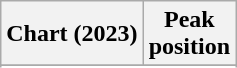<table class="wikitable sortable plainrowheaders" style="text-align:center;">
<tr>
<th scope="col">Chart (2023)</th>
<th scope="col">Peak<br>position</th>
</tr>
<tr>
</tr>
<tr>
</tr>
<tr>
</tr>
<tr>
</tr>
</table>
